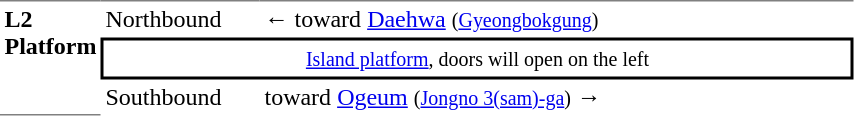<table table border=0 cellspacing=0 cellpadding=3>
<tr>
<td style="border-top:solid 1px gray;border-bottom:solid 1px gray;" width=50 rowspan=10 valign=top><strong>L2<br>Platform</strong></td>
<td style="border-bottom:solid 0px gray;border-top:solid 1px gray;" width=100>Northbound</td>
<td style="border-bottom:solid 0px gray;border-top:solid 1px gray;" width=390>←  toward <a href='#'>Daehwa</a> <small>(<a href='#'>Gyeongbokgung</a>)</small></td>
</tr>
<tr>
<td style="border-top:solid 2px black;border-right:solid 2px black;border-left:solid 2px black;border-bottom:solid 2px black;text-align:center;" colspan=2><small><a href='#'>Island platform</a>, doors will open on the left</small></td>
</tr>
<tr>
<td>Southbound</td>
<td>  toward <a href='#'>Ogeum</a> <small>(<a href='#'>Jongno 3(sam)-ga</a>)</small> →</td>
</tr>
</table>
